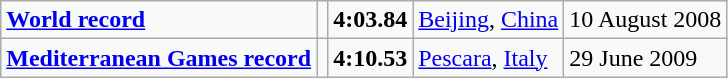<table class="wikitable">
<tr>
<td><strong><a href='#'>World record</a></strong></td>
<td></td>
<td><strong>4:03.84</strong></td>
<td><a href='#'>Beijing</a>, <a href='#'>China</a></td>
<td>10 August 2008</td>
</tr>
<tr>
<td><strong><a href='#'>Mediterranean Games record</a></strong></td>
<td></td>
<td><strong>4:10.53</strong></td>
<td><a href='#'>Pescara</a>, <a href='#'>Italy</a></td>
<td>29 June 2009</td>
</tr>
</table>
